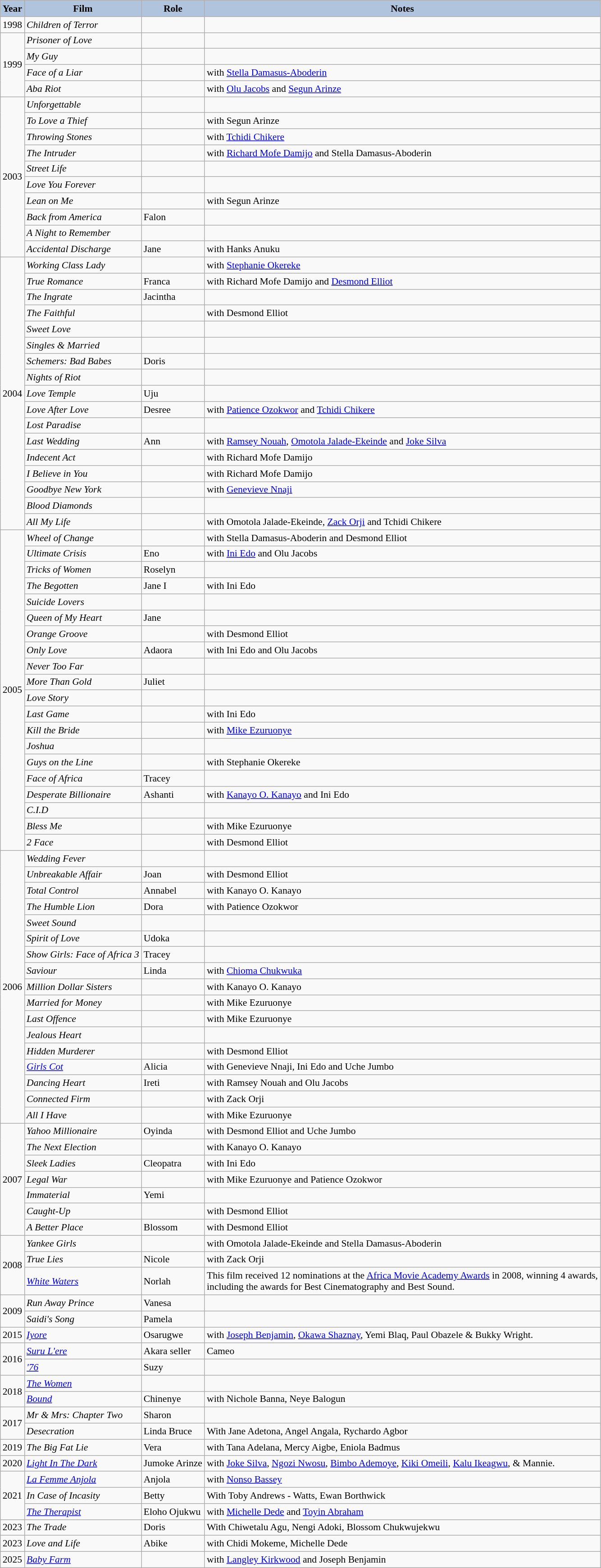<table class="wikitable" style="font-size:90%;">
<tr>
<th style="background:#B0C4DE;">Year</th>
<th style="background:#B0C4DE;">Film</th>
<th style="background:#B0C4DE;">Role</th>
<th style="background:#B0C4DE;">Notes</th>
</tr>
<tr>
<td>1998</td>
<td><em>Children of Terror</em></td>
<td></td>
<td></td>
</tr>
<tr>
<td rowspan="4">1999</td>
<td><em>Prisoner of Love</em></td>
<td></td>
<td></td>
</tr>
<tr>
<td><em>My Guy</em></td>
<td></td>
<td></td>
</tr>
<tr>
<td><em>Face of a Liar</em></td>
<td></td>
<td>with <a href='#'>Stella Damasus-Aboderin</a></td>
</tr>
<tr>
<td><em>Aba Riot</em></td>
<td></td>
<td>with <a href='#'>Olu Jacobs</a> and <a href='#'>Segun Arinze</a></td>
</tr>
<tr>
<td rowspan="10">2003</td>
<td><em>Unforgettable</em></td>
<td></td>
<td></td>
</tr>
<tr>
<td><em>To Love a Thief</em></td>
<td></td>
<td>with Segun Arinze</td>
</tr>
<tr>
<td><em>Throwing Stones</em></td>
<td></td>
<td>with <a href='#'>Tchidi Chikere</a></td>
</tr>
<tr>
<td><em>The Intruder</em></td>
<td></td>
<td>with <a href='#'>Richard Mofe Damijo</a> and  Stella Damasus-Aboderin</td>
</tr>
<tr>
<td><em>Street Life</em></td>
<td></td>
<td></td>
</tr>
<tr>
<td><em>Love You Forever</em></td>
<td></td>
<td></td>
</tr>
<tr>
<td><em>Lean on Me</em></td>
<td></td>
<td>with Segun Arinze</td>
</tr>
<tr>
<td><em>Back from America</em></td>
<td>Falon</td>
<td></td>
</tr>
<tr>
<td><em>A Night to Remember</em></td>
<td></td>
<td></td>
</tr>
<tr>
<td><em>Accidental Discharge</em></td>
<td>Jane</td>
<td>with Hanks Anuku</td>
</tr>
<tr>
<td rowspan="17">2004</td>
<td><em>Working Class Lady</em></td>
<td></td>
<td>with <a href='#'>Stephanie Okereke</a></td>
</tr>
<tr>
<td><em>True Romance</em></td>
<td>Franca</td>
<td>with Richard Mofe Damijo and <a href='#'>Desmond Elliot</a></td>
</tr>
<tr>
<td><em>The Ingrate</em></td>
<td>Jacintha</td>
<td></td>
</tr>
<tr>
<td><em>The Faithful</em></td>
<td></td>
<td>with Desmond Elliot</td>
</tr>
<tr>
<td><em>Sweet Love</em></td>
<td></td>
<td></td>
</tr>
<tr>
<td><em>Singles & Married</em></td>
<td></td>
<td></td>
</tr>
<tr>
<td><em>Schemers: Bad Babes</em></td>
<td>Doris</td>
<td></td>
</tr>
<tr>
<td><em>Nights of Riot</em></td>
<td></td>
<td></td>
</tr>
<tr>
<td><em>Love Temple</em></td>
<td>Uju</td>
<td></td>
</tr>
<tr>
<td><em>Love After Love</em></td>
<td>Desree</td>
<td>with <a href='#'>Patience Ozokwor</a> and <a href='#'>Tchidi Chikere</a></td>
</tr>
<tr>
<td><em>Lost Paradise</em></td>
<td></td>
<td></td>
</tr>
<tr>
<td><em>Last Wedding</em></td>
<td>Ann</td>
<td>with <a href='#'>Ramsey Nouah</a>, <a href='#'>Omotola Jalade-Ekeinde</a> and <a href='#'>Joke Silva</a></td>
</tr>
<tr>
<td><em>Indecent Act</em></td>
<td></td>
<td>with Richard Mofe Damijo</td>
</tr>
<tr>
<td><em>I Believe in You</em></td>
<td></td>
<td>with Richard Mofe Damijo</td>
</tr>
<tr>
<td><em>Goodbye New York</em></td>
<td></td>
<td>with <a href='#'>Genevieve Nnaji</a></td>
</tr>
<tr>
<td><em>Blood Diamonds</em></td>
<td></td>
<td></td>
</tr>
<tr>
<td><em>All My Life</em></td>
<td></td>
<td>with Omotola Jalade-Ekeinde, <a href='#'>Zack Orji</a> and Tchidi Chikere</td>
</tr>
<tr>
<td rowspan="20">2005</td>
<td><em>Wheel of Change</em></td>
<td></td>
<td>with Stella Damasus-Aboderin and Desmond Elliot</td>
</tr>
<tr>
<td><em>Ultimate Crisis</em></td>
<td>Eno</td>
<td>with <a href='#'>Ini Edo</a> and Olu Jacobs</td>
</tr>
<tr>
<td><em>Tricks of Women</em></td>
<td>Roselyn</td>
<td></td>
</tr>
<tr>
<td><em>The Begotten</em></td>
<td>Jane I</td>
<td>with Ini Edo</td>
</tr>
<tr>
<td><em>Suicide Lovers</em></td>
<td></td>
<td></td>
</tr>
<tr>
<td><em>Queen of My Heart</em></td>
<td>Jane</td>
<td></td>
</tr>
<tr>
<td><em>Orange Groove</em></td>
<td></td>
<td>with Desmond Elliot</td>
</tr>
<tr>
<td><em>Only Love</em></td>
<td>Adaora</td>
<td>with Ini Edo and Olu Jacobs</td>
</tr>
<tr>
<td><em>Never Too Far</em></td>
<td></td>
<td></td>
</tr>
<tr>
<td><em>More Than Gold</em></td>
<td>Juliet</td>
<td></td>
</tr>
<tr>
<td><em>Love Story</em></td>
<td></td>
<td></td>
</tr>
<tr>
<td><em>Last Game </em></td>
<td></td>
<td>with Ini Edo</td>
</tr>
<tr>
<td><em>Kill the Bride</em></td>
<td></td>
<td>with <a href='#'>Mike Ezuruonye</a></td>
</tr>
<tr>
<td><em>Joshua</em></td>
<td></td>
<td></td>
</tr>
<tr>
<td><em>Guys on the Line</em></td>
<td></td>
<td>with Stephanie Okereke</td>
</tr>
<tr>
<td><em>Face of Africa</em></td>
<td>Tracey</td>
<td></td>
</tr>
<tr>
<td><em>Desperate Billionaire</em></td>
<td>Ashanti</td>
<td>with <a href='#'>Kanayo O. Kanayo</a> and Ini Edo</td>
</tr>
<tr>
<td><em>C.I.D</em></td>
<td></td>
<td></td>
</tr>
<tr>
<td><em>Bless Me</em></td>
<td></td>
<td>with Mike Ezuruonye</td>
</tr>
<tr>
<td><em>2 Face</em></td>
<td></td>
<td>with Desmond Elliot</td>
</tr>
<tr>
<td rowspan="17">2006</td>
<td><em>Wedding Fever</em></td>
<td></td>
<td></td>
</tr>
<tr>
<td><em>Unbreakable Affair</em></td>
<td>Joan</td>
<td>with Desmond Elliot</td>
</tr>
<tr>
<td><em>Total Control</em></td>
<td>Annabel</td>
<td>with Kanayo O. Kanayo</td>
</tr>
<tr>
<td><em>The Humble Lion</em></td>
<td>Dora</td>
<td>with Patience Ozokwor</td>
</tr>
<tr>
<td><em>Sweet Sound</em></td>
<td></td>
<td></td>
</tr>
<tr>
<td><em>Spirit of Love</em></td>
<td>Udoka</td>
<td></td>
</tr>
<tr>
<td><em>Show Girls: Face of Africa 3</em></td>
<td>Tracey</td>
<td></td>
</tr>
<tr>
<td><em>Saviour</em></td>
<td>Linda</td>
<td>with <a href='#'>Chioma Chukwuka</a></td>
</tr>
<tr>
<td><em>Million Dollar Sisters</em></td>
<td></td>
<td>with Kanayo O. Kanayo</td>
</tr>
<tr>
<td><em>Married for Money</em></td>
<td></td>
<td>with Mike Ezuruonye</td>
</tr>
<tr>
<td><em>Last Offence</em></td>
<td></td>
<td>with Mike Ezuruonye</td>
</tr>
<tr>
<td><em>Jealous Heart</em></td>
<td></td>
<td></td>
</tr>
<tr>
<td><em>Hidden Murderer</em></td>
<td></td>
<td>with Desmond Elliot</td>
</tr>
<tr>
<td><em><a href='#'>Girls Cot</a></em></td>
<td>Alicia</td>
<td>with Genevieve Nnaji, Ini Edo and Uche Jumbo</td>
</tr>
<tr>
<td><em>Dancing Heart</em></td>
<td>Ireti</td>
<td>with Ramsey Nouah and Olu Jacobs</td>
</tr>
<tr>
<td><em>Connected Firm</em></td>
<td></td>
<td>with Zack Orji</td>
</tr>
<tr>
<td><em>All I Have</em></td>
<td></td>
<td>with Mike Ezuruonye</td>
</tr>
<tr>
<td rowspan="7">2007</td>
<td><em>Yahoo Millionaire</em></td>
<td>Oyinda</td>
<td>with Desmond Elliot and Uche Jumbo</td>
</tr>
<tr>
<td><em>The Next Election</em></td>
<td></td>
<td>with Kanayo O. Kanayo</td>
</tr>
<tr>
<td><em>Sleek Ladies</em></td>
<td>Cleopatra</td>
<td>with Ini Edo</td>
</tr>
<tr>
<td><em>Legal War</em></td>
<td></td>
<td>with Mike Ezuruonye and Patience Ozokwor</td>
</tr>
<tr>
<td><em>Immaterial</em></td>
<td>Yemi</td>
<td></td>
</tr>
<tr>
<td><em>Caught-Up</em></td>
<td></td>
<td>with Desmond Elliot</td>
</tr>
<tr>
<td><em>A Better Place</em></td>
<td>Blossom</td>
<td>with Desmond Elliot</td>
</tr>
<tr>
<td rowspan="3">2008</td>
<td><em>Yankee Girls</em></td>
<td></td>
<td>with Omotola Jalade-Ekeinde and Stella Damasus-Aboderin</td>
</tr>
<tr>
<td><em>True Lies</em></td>
<td>Nicole</td>
<td>with Zack Orji</td>
</tr>
<tr>
<td><em><a href='#'>White Waters</a></em></td>
<td>Norlah</td>
<td>This film received 12 nominations at the <a href='#'>Africa Movie Academy Awards</a> in 2008, winning 4 awards, <br>including the awards for Best Cinematography and Best Sound.</td>
</tr>
<tr>
<td rowspan="2">2009</td>
<td><em>Run Away Prince</em></td>
<td>Vanesa</td>
<td></td>
</tr>
<tr>
<td><em>Saidi's Song</em></td>
<td>Pamela</td>
<td></td>
</tr>
<tr>
<td>2015</td>
<td><em><a href='#'>Iyore</a></em></td>
<td>Osarugwe</td>
<td>with <a href='#'>Joseph Benjamin</a>, <a href='#'>Okawa Shaznay</a>, Yemi Blaq, Paul Obazele & Bukky Wright.</td>
</tr>
<tr>
<td rowspan="2">2016</td>
<td><em><a href='#'>Suru L'ere</a></em></td>
<td>Akara seller</td>
<td>Cameo</td>
</tr>
<tr>
<td><em><a href='#'>'76</a></em></td>
<td>Suzy</td>
<td></td>
</tr>
<tr>
<td rowspan="2">2018</td>
<td><em><a href='#'>The Women</a></em></td>
<td></td>
<td></td>
</tr>
<tr>
<td><em><a href='#'>Bound</a></em></td>
<td>Chinenye</td>
<td>with Nichole Banna, Neye Balogun</td>
</tr>
<tr>
<td rowspan="2">2017</td>
<td><em>Mr & Mrs: Chapter Two</em></td>
<td>Sharon</td>
<td></td>
</tr>
<tr>
<td><em>Desecration</em></td>
<td>Linda Bruce</td>
<td>With Jane Adetona, Angel Angala, Rychardo Agbor</td>
</tr>
<tr>
<td>2019</td>
<td><em>The Big Fat Lie</em></td>
<td>Vera</td>
<td>with Tana Adelana, Mercy Aigbe, Eniola Badmus</td>
</tr>
<tr>
<td>2020</td>
<td><a href='#'><em>Light In The Dark</em></a></td>
<td>Jumoke Arinze</td>
<td>with <a href='#'>Joke Silva</a>, <a href='#'>Ngozi Nwosu</a>, <a href='#'>Bimbo Ademoye</a>, <a href='#'>Kiki Omeili</a>, <a href='#'>Kalu Ikeagwu</a>, & Mannie.</td>
</tr>
<tr>
<td rowspan="3">2021</td>
<td><em><a href='#'>La Femme Anjola</a></em></td>
<td>Anjola</td>
<td>with <a href='#'>Nonso Bassey</a></td>
</tr>
<tr>
<td><em>In Case of Incasity</em></td>
<td>Betty</td>
<td>With Toby Andrews - Watts, Ewan Borthwick</td>
</tr>
<tr>
<td><a href='#'><em>The Therapist</em></a></td>
<td>Eloho Ojukwu</td>
<td>with <a href='#'>Michelle Dede</a> and <a href='#'>Toyin Abraham</a></td>
</tr>
<tr>
<td>2023</td>
<td><em>The Trade</em></td>
<td>Doris</td>
<td>With Chiwetalu Agu, Nengi Adoki, Blossom Chukwujekwu</td>
</tr>
<tr>
<td>2023</td>
<td><em>Love and Life</em></td>
<td>Abike</td>
<td>with Chidi Mokeme, Michelle Dede</td>
</tr>
<tr>
<td>2025</td>
<td><a href='#'><em>Baby Farm</em></a></td>
<td></td>
<td>with <a href='#'>Langley Kirkwood</a> and Joseph Benjamin</td>
</tr>
</table>
